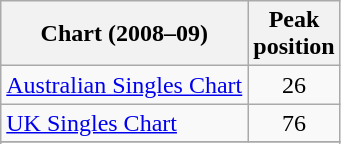<table class="wikitable sortable">
<tr>
<th>Chart (2008–09)</th>
<th>Peak<br>position</th>
</tr>
<tr>
<td><a href='#'>Australian Singles Chart</a></td>
<td style="text-align:center;">26</td>
</tr>
<tr>
<td><a href='#'>UK Singles Chart</a></td>
<td style="text-align:center;">76</td>
</tr>
<tr>
</tr>
<tr>
</tr>
</table>
